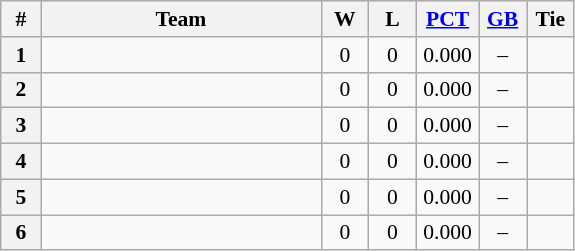<table class="wikitable" style="text-align:center; font-size:90%;">
<tr>
<th width=20px>#</th>
<th width=180px>Team</th>
<th width=25px>W</th>
<th width=25px>L</th>
<th width=35px><a href='#'>PCT</a></th>
<th width=25px><a href='#'>GB</a></th>
<th width=25px>Tie</th>
</tr>
<tr>
<th>1</th>
<td align="left"></td>
<td>0</td>
<td>0</td>
<td>0.000</td>
<td>–</td>
<td></td>
</tr>
<tr>
<th>2</th>
<td align="left"></td>
<td>0</td>
<td>0</td>
<td>0.000</td>
<td>–</td>
<td></td>
</tr>
<tr>
<th>3</th>
<td align="left"></td>
<td>0</td>
<td>0</td>
<td>0.000</td>
<td>–</td>
<td></td>
</tr>
<tr>
<th>4</th>
<td align="left"></td>
<td>0</td>
<td>0</td>
<td>0.000</td>
<td>–</td>
<td></td>
</tr>
<tr>
<th>5</th>
<td align="left"></td>
<td>0</td>
<td>0</td>
<td>0.000</td>
<td>–</td>
<td></td>
</tr>
<tr>
<th>6</th>
<td align="left"></td>
<td>0</td>
<td>0</td>
<td>0.000</td>
<td>–</td>
<td></td>
</tr>
</table>
